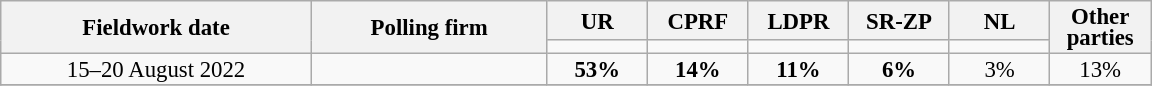<table class=wikitable style="font-size:95%; line-height:14px; text-align:center">
<tr>
<th style=width:200px; rowspan=2>Fieldwork date</th>
<th style=width:150px; rowspan=2>Polling firm</th>
<th style="width:60px;">UR</th>
<th style="width:60px;">CPRF</th>
<th style="width:60px;">LDPR</th>
<th style="width:60px;">SR-ZP</th>
<th style="width:60px;">NL</th>
<th style="width:60px;" rowspan=2>Other parties</th>
</tr>
<tr>
<td bgcolor=></td>
<td bgcolor=></td>
<td bgcolor=></td>
<td bgcolor=></td>
<td bgcolor=></td>
</tr>
<tr>
<td>15–20 August 2022</td>
<td></td>
<td><strong>53%</strong></td>
<td><strong>14%</strong></td>
<td><strong>11%</strong></td>
<td><strong>6%</strong></td>
<td>3%</td>
<td>13%</td>
</tr>
<tr>
</tr>
</table>
